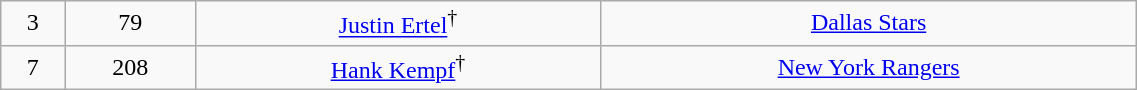<table class="wikitable" width="60%">
<tr align="center" bgcolor="">
<td>3</td>
<td>79</td>
<td><a href='#'>Justin Ertel</a><sup>†</sup></td>
<td><a href='#'>Dallas Stars</a></td>
</tr>
<tr align="center" bgcolor="">
<td>7</td>
<td>208</td>
<td><a href='#'>Hank Kempf</a><sup>†</sup></td>
<td><a href='#'>New York Rangers</a></td>
</tr>
</table>
